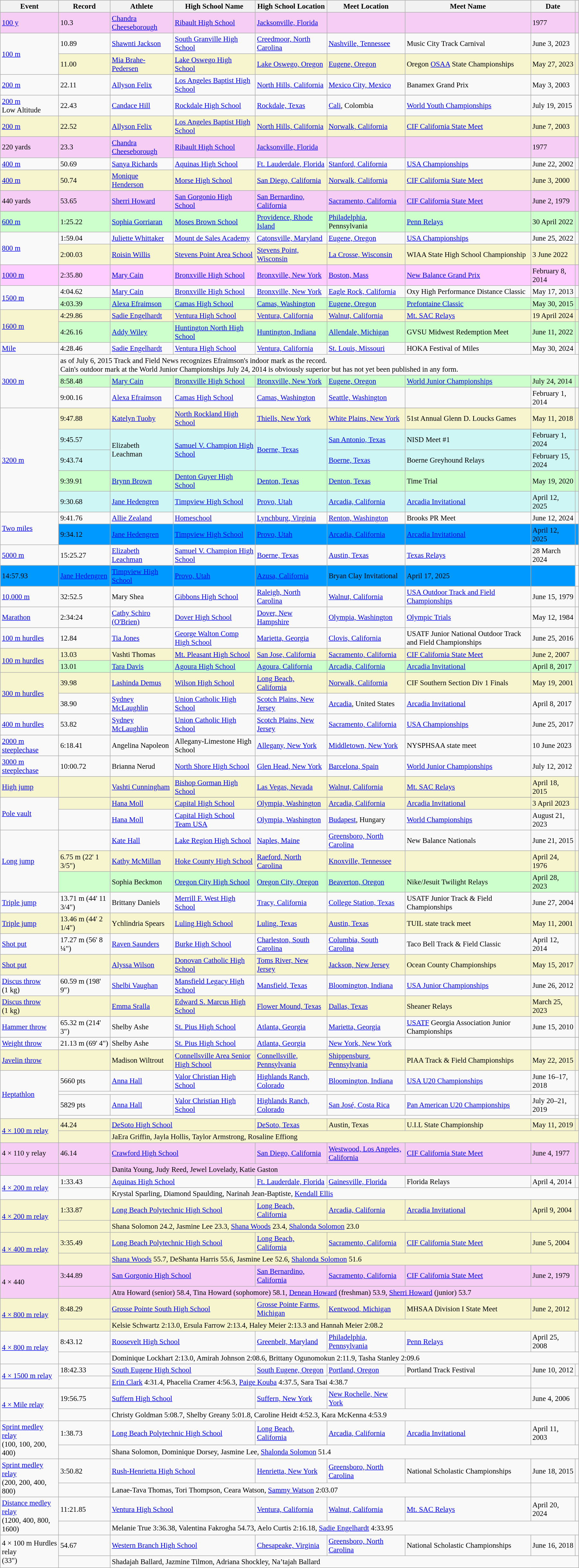<table class="wikitable sortable" style="font-size:95%; width: 95%">
<tr>
<th>Event</th>
<th>Record</th>
<th>Athlete</th>
<th>High School Name</th>
<th>High School Location</th>
<th>Meet Location</th>
<th>Meet Name</th>
<th>Date</th>
<th></th>
</tr>
<tr bgcolor=#f6CEF5>
<td><a href='#'>100 y</a></td>
<td>10.3</td>
<td><a href='#'>Chandra Cheeseborough</a></td>
<td><a href='#'>Ribault High School</a></td>
<td><a href='#'>Jacksonville, Florida</a></td>
<td></td>
<td></td>
<td>1977</td>
<td></td>
</tr>
<tr>
<td rowspan=2><a href='#'>100 m</a></td>
<td>10.89 </td>
<td><a href='#'>Shawnti Jackson</a></td>
<td><a href='#'>South Granville High School</a></td>
<td><a href='#'>Creedmoor, North Carolina</a></td>
<td><a href='#'>Nashville, Tennessee</a></td>
<td>Music City Track Carnival</td>
<td>June 3, 2023</td>
<td></td>
</tr>
<tr bgcolor=#f6F5CE>
<td>11.00 </td>
<td><a href='#'>Mia Brahe-Pedersen</a></td>
<td><a href='#'>Lake Oswego High School</a></td>
<td><a href='#'>Lake Oswego, Oregon</a></td>
<td><a href='#'>Eugene, Oregon</a></td>
<td>Oregon <a href='#'>OSAA</a> State Championships</td>
<td>May 27, 2023</td>
<td></td>
</tr>
<tr>
<td><a href='#'>200 m</a></td>
<td>22.11  </td>
<td><a href='#'>Allyson Felix</a></td>
<td><a href='#'>Los Angeles Baptist High School</a></td>
<td><a href='#'>North Hills, California</a></td>
<td><a href='#'>Mexico City, Mexico</a></td>
<td>Banamex Grand Prix</td>
<td>May 3, 2003</td>
<td></td>
</tr>
<tr>
<td rowspan=2><a href='#'>200 m</a><br>Low Altitude</td>
</tr>
<tr>
<td>22.43 </td>
<td><a href='#'>Candace Hill</a></td>
<td><a href='#'>Rockdale High School</a></td>
<td><a href='#'>Rockdale, Texas</a></td>
<td><a href='#'>Cali</a>, Colombia</td>
<td><a href='#'>World Youth Championships</a></td>
<td>July 19, 2015</td>
<td></td>
</tr>
<tr bgcolor=#f6F5CE>
<td><a href='#'>200 m</a></td>
<td>22.52 </td>
<td><a href='#'>Allyson Felix</a></td>
<td><a href='#'>Los Angeles Baptist High School</a></td>
<td><a href='#'>North Hills, California</a></td>
<td><a href='#'>Norwalk, California</a></td>
<td><a href='#'>CIF California State Meet</a></td>
<td>June 7, 2003</td>
<td></td>
</tr>
<tr bgcolor=#f6CEF5>
<td>220 yards</td>
<td>23.3</td>
<td><a href='#'>Chandra Cheeseborough</a></td>
<td><a href='#'>Ribault High School</a></td>
<td><a href='#'>Jacksonville, Florida</a></td>
<td></td>
<td></td>
<td>1977</td>
<td></td>
</tr>
<tr>
<td><a href='#'>400 m</a></td>
<td>50.69</td>
<td><a href='#'>Sanya Richards</a></td>
<td><a href='#'>Aquinas High School</a></td>
<td><a href='#'>Ft. Lauderdale, Florida</a></td>
<td><a href='#'>Stanford, California</a></td>
<td><a href='#'>USA Championships</a></td>
<td>June 22, 2002</td>
<td></td>
</tr>
<tr bgcolor=#f6F5CE>
<td><a href='#'>400 m</a></td>
<td>50.74</td>
<td><a href='#'>Monique Henderson</a></td>
<td><a href='#'>Morse High School</a></td>
<td><a href='#'>San Diego, California</a></td>
<td><a href='#'>Norwalk, California</a></td>
<td><a href='#'>CIF California State Meet</a></td>
<td>June 3, 2000</td>
<td></td>
</tr>
<tr bgcolor=#f6CEF5>
<td>440 yards</td>
<td>53.65</td>
<td><a href='#'>Sherri Howard</a></td>
<td><a href='#'>San Gorgonio High School</a></td>
<td><a href='#'>San Bernardino, California</a></td>
<td><a href='#'>Sacramento, California</a></td>
<td><a href='#'>CIF California State Meet</a></td>
<td>June 2, 1979</td>
<td></td>
</tr>
<tr bgcolor=#CCFFCC>
<td><a href='#'>600 m</a></td>
<td>1:25.22</td>
<td><a href='#'>Sophia Gorriaran</a></td>
<td><a href='#'>Moses Brown School</a></td>
<td><a href='#'>Providence, Rhode Island</a></td>
<td><a href='#'>Philadelphia</a>, Pennsylvania</td>
<td><a href='#'>Penn Relays</a></td>
<td>30 April 2022</td>
<td></td>
</tr>
<tr>
<td rowspan=2><a href='#'>800 m</a></td>
<td>1:59.04</td>
<td><a href='#'>Juliette Whittaker</a></td>
<td><a href='#'>Mount de Sales Academy</a></td>
<td><a href='#'>Catonsville, Maryland</a></td>
<td><a href='#'>Eugene, Oregon</a></td>
<td><a href='#'>USA Championships</a></td>
<td>June 25, 2022</td>
<td></td>
</tr>
<tr bgcolor=#f6F5CE>
<td>2:00.03</td>
<td><a href='#'>Roisin Willis</a></td>
<td><a href='#'>Stevens Point Area School</a></td>
<td><a href='#'>Stevens Point, Wisconsin</a></td>
<td><a href='#'>La Crosse, Wisconsin</a></td>
<td>WIAA State High School Championship</td>
<td>3 June 2022</td>
<td></td>
</tr>
<tr bgcolor=#FFCCFF>
<td><a href='#'>1000 m</a></td>
<td>2:35.80</td>
<td><a href='#'>Mary Cain</a></td>
<td><a href='#'>Bronxville High School</a></td>
<td><a href='#'>Bronxville, New York</a></td>
<td><a href='#'>Boston, Mass</a></td>
<td><a href='#'>New Balance Grand Prix</a></td>
<td>February 8, 2014</td>
<td></td>
</tr>
<tr>
<td rowspan=2><a href='#'>1500 m</a></td>
<td>4:04.62</td>
<td><a href='#'>Mary Cain</a></td>
<td><a href='#'>Bronxville High School</a></td>
<td><a href='#'>Bronxville, New York</a></td>
<td><a href='#'>Eagle Rock, California</a></td>
<td>Oxy High Performance Distance Classic</td>
<td>May 17, 2013</td>
<td></td>
</tr>
<tr bgcolor=#CCFFCC>
<td>4:03.39</td>
<td><a href='#'>Alexa Efraimson</a></td>
<td><a href='#'>Camas High School</a></td>
<td><a href='#'>Camas, Washington</a></td>
<td><a href='#'>Eugene, Oregon</a></td>
<td><a href='#'>Prefontaine Classic</a></td>
<td>May 30, 2015</td>
<td></td>
</tr>
<tr bgcolor=#f6F5CE>
<td rowspan=2><a href='#'>1600 m</a></td>
<td>4:29.86</td>
<td><a href='#'>Sadie Engelhardt</a></td>
<td><a href='#'>Ventura High School</a></td>
<td><a href='#'>Ventura, California</a></td>
<td><a href='#'>Walnut, California</a></td>
<td><a href='#'>Mt. SAC Relays</a></td>
<td>19 April 2024</td>
<td></td>
</tr>
<tr bgcolor=#CCFFCC>
<td>4:26.16</td>
<td><a href='#'>Addy Wiley</a></td>
<td><a href='#'>Huntington North High School</a></td>
<td><a href='#'>Huntington, Indiana</a></td>
<td><a href='#'>Allendale, Michigan</a></td>
<td>GVSU Midwest Redemption Meet</td>
<td>June 11, 2022</td>
<td></td>
</tr>
<tr>
<td><a href='#'>Mile</a></td>
<td>4:28.46</td>
<td><a href='#'>Sadie Engelhardt</a></td>
<td><a href='#'>Ventura High School</a></td>
<td><a href='#'>Ventura, California</a></td>
<td><a href='#'>St. Louis, Missouri</a></td>
<td>HOKA Festival of Miles</td>
<td>May 30, 2024</td>
<td></td>
</tr>
<tr>
<td rowspan=3><a href='#'>3000 m</a></td>
<td colspan=8>as of July 6, 2015 Track and Field News recognizes Efraimson's indoor mark as the record. <br>Cain's outdoor mark at the World Junior Championships July 24, 2014 is obviously superior but has not yet been published in any form.</td>
</tr>
<tr bgcolor=#CCFFCC>
<td>8:58.48</td>
<td><a href='#'>Mary Cain</a></td>
<td><a href='#'>Bronxville High School</a></td>
<td><a href='#'>Bronxville, New York</a></td>
<td><a href='#'>Eugene, Oregon</a></td>
<td><a href='#'>World Junior Championships</a></td>
<td>July 24, 2014</td>
<td></td>
</tr>
<tr>
<td>9:00.16  </td>
<td><a href='#'>Alexa Efraimson</a></td>
<td><a href='#'>Camas High School</a></td>
<td><a href='#'>Camas, Washington</a></td>
<td><a href='#'>Seattle, Washington</a></td>
<td></td>
<td>February 1, 2014</td>
<td></td>
</tr>
<tr>
<td rowspan=6><a href='#'>3200 m</a></td>
</tr>
<tr bgcolor=#f6F5CE>
<td>9:47.88</td>
<td><a href='#'>Katelyn Tuohy</a></td>
<td><a href='#'>North Rockland High School</a></td>
<td><a href='#'>Thiells, New York</a></td>
<td><a href='#'>White Plains, New York</a></td>
<td>51st Annual Glenn D. Loucks Games</td>
<td>May 11, 2018</td>
<td> </td>
</tr>
<tr bgcolor=#CEF6F5>
<td>9:45.57</td>
<td rowspan=2>Elizabeth Leachman</td>
<td rowspan=2><a href='#'>Samuel V. Champion High School</a></td>
<td rowspan=2><a href='#'>Boerne, Texas</a></td>
<td><a href='#'>San Antonio, Texas</a></td>
<td>NISD Meet #1</td>
<td>February 1, 2024</td>
<td></td>
</tr>
<tr bgcolor=#CEF6F5>
<td>9:43.74</td>
<td><a href='#'>Boerne, Texas</a></td>
<td>Boerne Greyhound Relays</td>
<td>February 15, 2024</td>
<td></td>
</tr>
<tr bgcolor=#CCFFCC>
<td>9:39.91</td>
<td><a href='#'>Brynn Brown</a></td>
<td><a href='#'>Denton Guyer High School</a></td>
<td><a href='#'>Denton, Texas</a></td>
<td><a href='#'>Denton, Texas</a></td>
<td>Time Trial</td>
<td>May 19, 2020</td>
<td></td>
</tr>
<tr bgcolor=#CEF6F5>
<td>9:30.68</td>
<td><a href='#'>Jane Hedengren</a></td>
<td><a href='#'>Timpview High School</a></td>
<td><a href='#'>Provo, Utah</a></td>
<td><a href='#'>Arcadia, California</a></td>
<td><a href='#'>Arcadia Invitational</a></td>
<td>April 12, 2025</td>
<td></td>
</tr>
<tr>
<td rowspan=2><a href='#'>Two miles</a></td>
<td>9:41.76</td>
<td><a href='#'>Allie Zealand</a></td>
<td><a href='#'>Homeschool</a></td>
<td><a href='#'>Lynchburg, Virginia</a></td>
<td><a href='#'>Renton, Washington</a></td>
<td>Brooks PR Meet</td>
<td>June 12, 2024</td>
<td></td>
</tr>
<tr bgcolor=#0099FF>
<td>9:34.12</td>
<td><a href='#'>Jane Hedengren</a></td>
<td><a href='#'>Timpview High School</a></td>
<td><a href='#'>Provo, Utah</a></td>
<td><a href='#'>Arcadia, California</a></td>
<td><a href='#'>Arcadia Invitational</a></td>
<td>April 12, 2025</td>
<td></td>
</tr>
<tr>
<td rowspan=2><a href='#'>5000 m</a></td>
<td>15:25.27</td>
<td><a href='#'>Elizabeth Leachman</a></td>
<td><a href='#'>Samuel V. Champion High School</a></td>
<td><a href='#'>Boerne, Texas</a></td>
<td><a href='#'>Austin, Texas</a></td>
<td><a href='#'>Texas Relays</a></td>
<td>28 March 2024</td>
<td></td>
</tr>
<tr>
</tr>
<tr bgcolor=#0099FF>
<td>14:57.93</td>
<td><a href='#'>Jane Hedengren</a></td>
<td><a href='#'>Timpview High School</a></td>
<td><a href='#'>Provo, Utah</a></td>
<td><a href='#'>Azusa, California</a></td>
<td>Bryan Clay Invitational</td>
<td>April 17, 2025</td>
<td></td>
</tr>
<tr>
<td><a href='#'>10,000 m</a></td>
<td>32:52.5</td>
<td>Mary Shea</td>
<td><a href='#'>Gibbons High School</a></td>
<td><a href='#'>Raleigh, North Carolina</a></td>
<td><a href='#'>Walnut, California</a></td>
<td><a href='#'>USA Outdoor Track and Field Championships</a></td>
<td>June 15, 1979</td>
<td></td>
</tr>
<tr>
<td><a href='#'>Marathon</a></td>
<td>2:34:24</td>
<td><a href='#'>Cathy Schiro (O'Brien)</a></td>
<td><a href='#'>Dover High School</a></td>
<td><a href='#'>Dover, New Hampshire</a></td>
<td><a href='#'>Olympia, Washington</a></td>
<td><a href='#'>Olympic Trials</a></td>
<td>May 12, 1984</td>
<td></td>
</tr>
<tr>
<td><a href='#'>100 m hurdles</a></td>
<td>12.84 </td>
<td><a href='#'>Tia Jones</a></td>
<td><a href='#'>George Walton Comp High School</a></td>
<td><a href='#'>Marietta, Georgia</a></td>
<td><a href='#'>Clovis, California</a></td>
<td>USATF Junior National Outdoor Track and Field Championships</td>
<td>June 25, 2016</td>
<td></td>
</tr>
<tr bgcolor=#f6F5CE>
<td rowspan=2><a href='#'>100 m hurdles</a></td>
<td>13.03 </td>
<td>Vashti Thomas</td>
<td><a href='#'>Mt. Pleasant High School</a></td>
<td><a href='#'>San Jose, California</a></td>
<td><a href='#'>Sacramento, California</a></td>
<td><a href='#'>CIF California State Meet</a></td>
<td>June 2, 2007</td>
<td></td>
</tr>
<tr bgcolor=#CCFFCC>
<td>13.01 </td>
<td><a href='#'>Tara Davis</a></td>
<td><a href='#'>Agoura High School</a></td>
<td><a href='#'>Agoura, California</a></td>
<td><a href='#'>Arcadia, California</a></td>
<td><a href='#'>Arcadia Invitational</a></td>
<td>April 8, 2017</td>
<td></td>
</tr>
<tr bgcolor=#f6F5CE>
<td rowspan=2><a href='#'>300 m hurdles</a></td>
<td>39.98</td>
<td><a href='#'>Lashinda Demus</a></td>
<td><a href='#'>Wilson High School</a></td>
<td><a href='#'>Long Beach, California</a></td>
<td><a href='#'>Norwalk, California</a></td>
<td>CIF Southern Section Div 1 Finals</td>
<td>May 19, 2001</td>
<td></td>
</tr>
<tr>
<td>38.90</td>
<td><a href='#'>Sydney McLaughlin</a></td>
<td><a href='#'>Union Catholic High School</a></td>
<td><a href='#'>Scotch Plains, New Jersey</a></td>
<td><a href='#'>Arcadia</a>, United States</td>
<td><a href='#'>Arcadia Invitational</a></td>
<td>April 8, 2017</td>
<td></td>
</tr>
<tr>
<td><a href='#'>400 m hurdles</a></td>
<td>53.82</td>
<td><a href='#'>Sydney McLaughlin</a></td>
<td><a href='#'>Union Catholic High School</a></td>
<td><a href='#'>Scotch Plains, New Jersey</a></td>
<td><a href='#'>Sacramento, California</a></td>
<td><a href='#'>USA Championships</a></td>
<td>June 25, 2017</td>
<td></td>
</tr>
<tr>
<td><a href='#'>2000 m steeplechase</a></td>
<td>6:18.41</td>
<td>Angelina Napoleon</td>
<td>Allegany-Limestone High School</td>
<td><a href='#'>Allegany, New York</a></td>
<td><a href='#'>Middletown, New York</a></td>
<td>NYSPHSAA state meet</td>
<td>10 June 2023</td>
<td></td>
</tr>
<tr>
<td><a href='#'>3000 m steeplechase</a></td>
<td>10:00.72</td>
<td>Brianna Nerud</td>
<td><a href='#'>North Shore High School</a></td>
<td><a href='#'>Glen Head, New York</a></td>
<td><a href='#'>Barcelona, Spain</a></td>
<td><a href='#'>World Junior Championships</a></td>
<td>July 12, 2012</td>
<td></td>
</tr>
<tr bgcolor=#f6F5CE>
<td><a href='#'>High jump</a></td>
<td></td>
<td><a href='#'>Vashti Cunningham</a></td>
<td><a href='#'>Bishop Gorman High School</a></td>
<td><a href='#'>Las Vegas, Nevada</a></td>
<td><a href='#'>Walnut, California</a></td>
<td><a href='#'>Mt. SAC Relays</a></td>
<td>April 18, 2015</td>
<td></td>
</tr>
<tr>
<td rowspan=3><a href='#'>Pole vault</a></td>
</tr>
<tr bgcolor=#f6F5CE>
<td></td>
<td><a href='#'>Hana Moll</a></td>
<td><a href='#'>Capital High School</a></td>
<td><a href='#'>Olympia, Washington</a></td>
<td><a href='#'>Arcadia, California</a></td>
<td><a href='#'>Arcadia Invitational</a></td>
<td>3 April 2023</td>
<td></td>
</tr>
<tr>
<td></td>
<td><a href='#'>Hana Moll</a></td>
<td><a href='#'>Capital High School</a><br><a href='#'>Team USA</a></td>
<td><a href='#'>Olympia, Washington</a></td>
<td><a href='#'>Budapest</a>, Hungary</td>
<td><a href='#'>World Championships</a></td>
<td>August 21, 2023</td>
<td></td>
</tr>
<tr>
<td rowspan=3><a href='#'>Long jump</a></td>
<td> </td>
<td><a href='#'>Kate Hall</a></td>
<td><a href='#'>Lake Region High School</a></td>
<td><a href='#'>Naples, Maine</a></td>
<td><a href='#'>Greensboro, North Carolina</a></td>
<td>New Balance Nationals</td>
<td>June 21, 2015</td>
<td></td>
</tr>
<tr bgcolor=#f6F5CE>
<td>6.75 m (22' 1 3/5")</td>
<td><a href='#'>Kathy McMillan</a></td>
<td><a href='#'>Hoke County High School</a></td>
<td><a href='#'>Raeford, North Carolina</a></td>
<td><a href='#'>Knoxville, Tennessee</a></td>
<td></td>
<td>April 24, 1976</td>
<td></td>
</tr>
<tr bgcolor=#CCFFCC>
<td></td>
<td>Sophia Beckmon</td>
<td><a href='#'>Oregon City High School</a></td>
<td><a href='#'>Oregon City, Oregon</a></td>
<td><a href='#'>Beaverton, Oregon</a></td>
<td>Nike/Jesuit Twilight Relays</td>
<td>April 28, 2023</td>
<td></td>
</tr>
<tr>
<td><a href='#'>Triple jump</a></td>
<td>13.71 m (44' 11 3/4")</td>
<td>Brittany Daniels</td>
<td><a href='#'>Merrill F. West High School</a></td>
<td><a href='#'>Tracy, California</a></td>
<td><a href='#'>College Station, Texas</a></td>
<td>USATF Junior Track & Field Championships</td>
<td>June 27, 2004</td>
<td></td>
</tr>
<tr bgcolor=#f6F5CE>
<td><a href='#'>Triple jump</a></td>
<td>13.46 m (44' 2 1/4")</td>
<td>Ychlindria Spears</td>
<td><a href='#'>Luling High School</a></td>
<td><a href='#'>Luling, Texas</a></td>
<td><a href='#'>Austin, Texas</a></td>
<td>TUIL state track meet</td>
<td>May 11, 2001</td>
<td></td>
</tr>
<tr>
<td><a href='#'>Shot put</a></td>
<td>17.27 m (56' 8 ¼")</td>
<td><a href='#'>Raven Saunders</a></td>
<td><a href='#'>Burke High School</a></td>
<td><a href='#'>Charleston, South Carolina</a></td>
<td><a href='#'>Columbia, South Carolina</a></td>
<td>Taco Bell Track & Field Classic</td>
<td>April 12, 2014</td>
<td></td>
</tr>
<tr bgcolor=#f6F5CE>
<td><a href='#'>Shot put</a></td>
<td></td>
<td><a href='#'>Alyssa Wilson</a></td>
<td><a href='#'>Donovan Catholic High School</a></td>
<td><a href='#'>Toms River, New Jersey</a></td>
<td><a href='#'>Jackson, New Jersey</a></td>
<td>Ocean County Championships</td>
<td>May 15, 2017</td>
<td></td>
</tr>
<tr>
<td><a href='#'>Discus throw</a><br>(1 kg)</td>
<td>60.59 m (198' 9")</td>
<td><a href='#'>Shelbi Vaughan</a></td>
<td><a href='#'>Mansfield Legacy High School</a></td>
<td><a href='#'>Mansfield, Texas</a></td>
<td><a href='#'>Bloomington, Indiana</a></td>
<td><a href='#'>USA Junior Championships</a></td>
<td>June 26, 2012</td>
<td></td>
</tr>
<tr bgcolor=#f6F5CE>
<td><a href='#'>Discus throw</a><br>(1 kg)</td>
<td></td>
<td><a href='#'>Emma Sralla</a></td>
<td><a href='#'>Edward S. Marcus High School</a></td>
<td><a href='#'>Flower Mound, Texas</a></td>
<td><a href='#'>Dallas, Texas</a></td>
<td>Sheaner Relays</td>
<td>March 25, 2023</td>
<td></td>
</tr>
<tr>
<td><a href='#'>Hammer throw</a></td>
<td>65.32 m (214' 3")</td>
<td>Shelby Ashe</td>
<td><a href='#'>St. Pius High School</a></td>
<td><a href='#'>Atlanta, Georgia</a></td>
<td><a href='#'>Marietta, Georgia</a></td>
<td><a href='#'>USATF</a> Georgia Association Junior Championships</td>
<td>June 15, 2010</td>
<td></td>
</tr>
<tr bgcolor=#f6F5CE>
</tr>
<tr>
<td><a href='#'>Weight throw</a></td>
<td>21.13 m (69' 4")</td>
<td>Shelby Ashe</td>
<td><a href='#'>St. Pius High School</a></td>
<td><a href='#'>Atlanta, Georgia</a></td>
<td><a href='#'>New York, New York</a></td>
<td></td>
<td></td>
<td></td>
</tr>
<tr bgcolor=#f6F5CE>
<td><a href='#'>Javelin throw</a></td>
<td></td>
<td>Madison Wiltrout</td>
<td><a href='#'>Connellsville Area Senior High School</a></td>
<td><a href='#'>Connellsville, Pennsylvania</a></td>
<td><a href='#'>Shippensburg, Pennsylvania</a></td>
<td>PIAA Track & Field Championships</td>
<td>May 22, 2015</td>
<td></td>
</tr>
<tr>
<td rowspan="4"><a href='#'>Heptathlon</a></td>
<td>5660 pts</td>
<td><a href='#'>Anna Hall</a></td>
<td><a href='#'>Valor Christian High School</a></td>
<td><a href='#'>Highlands Ranch, Colorado</a></td>
<td><a href='#'>Bloomington, Indiana</a></td>
<td><a href='#'>USA U20 Championships</a></td>
<td>June 16–17, 2018</td>
<td></td>
</tr>
<tr>
<td colspan=7></td>
</tr>
<tr>
<td>5829 pts </td>
<td><a href='#'>Anna Hall</a></td>
<td><a href='#'>Valor Christian High School</a></td>
<td><a href='#'>Highlands Ranch, Colorado</a></td>
<td><a href='#'>San José, Costa Rica</a></td>
<td><a href='#'>Pan American U20 Championships</a></td>
<td>July 20–21, 2019</td>
<td></td>
</tr>
<tr>
<td colspan=7></td>
</tr>
<tr bgcolor=#f6F5CE>
<td rowspan="2"><a href='#'>4 × 100 m relay</a></td>
<td>44.24</td>
<td colspan="2"><a href='#'>DeSoto High School</a></td>
<td><a href='#'>DeSoto, Texas</a></td>
<td>Austin, Texas</td>
<td>U.I.L State Championship</td>
<td>May 11, 2019</td>
<td></td>
</tr>
<tr bgcolor=#f6F5CE>
<td></td>
<td colspan="7">JaEra Griffin, Jayla Hollis, Taylor Armstrong, Rosaline Effiong</td>
</tr>
<tr bgcolor=#f6CEF5>
<td>4 × 110 y relay</td>
<td>46.14</td>
<td colspan="2"><a href='#'>Crawford High School</a></td>
<td><a href='#'>San Diego, California</a></td>
<td><a href='#'>Westwood, Los Angeles, California</a></td>
<td><a href='#'>CIF California State Meet</a></td>
<td>June 4, 1977</td>
<td></td>
</tr>
<tr bgcolor=#f6CEF5>
<td></td>
<td></td>
<td colspan="7">Danita Young, Judy Reed, Jewel Lovelady, Katie Gaston</td>
</tr>
<tr>
<td rowspan="2"><a href='#'>4 × 200 m relay</a></td>
<td>1:33.43</td>
<td colspan="2"><a href='#'>Aquinas High School</a></td>
<td><a href='#'>Ft. Lauderdale, Florida</a></td>
<td><a href='#'>Gainesville, Florida</a></td>
<td>Florida Relays</td>
<td>April 4, 2014</td>
<td></td>
</tr>
<tr>
<td></td>
<td colspan="7">Krystal Sparling, Diamond Spaulding, Narinah Jean-Baptiste, <a href='#'>Kendall Ellis</a></td>
</tr>
<tr bgcolor=#f6F5CE>
<td rowspan="2"><a href='#'>4 × 200 m relay</a></td>
<td>1:33.87</td>
<td colspan="2"><a href='#'>Long Beach Polytechnic High School</a></td>
<td><a href='#'>Long Beach, California</a></td>
<td><a href='#'>Arcadia, California</a></td>
<td><a href='#'>Arcadia Invitational</a></td>
<td>April 9, 2004</td>
<td></td>
</tr>
<tr bgcolor=#f6F5CE>
<td></td>
<td colspan="7">Shana Solomon 24.2, Jasmine Lee 23.3, <a href='#'>Shana Woods</a> 23.4, <a href='#'>Shalonda Solomon</a> 23.0</td>
</tr>
<tr bgcolor=#f6F5CE>
<td rowspan="2"><a href='#'>4 × 400 m relay</a></td>
<td>3:35.49</td>
<td colspan="2"><a href='#'>Long Beach Polytechnic High School</a></td>
<td><a href='#'>Long Beach, California</a></td>
<td><a href='#'>Sacramento, California</a></td>
<td><a href='#'>CIF California State Meet</a></td>
<td>June 5, 2004</td>
<td></td>
</tr>
<tr bgcolor=#f6F5CE>
<td></td>
<td colspan="7"><a href='#'>Shana Woods</a> 55.7, DeShanta Harris 55.6, Jasmine Lee 52.6, <a href='#'>Shalonda Solomon</a> 51.6</td>
</tr>
<tr bgcolor=#f6CEF5>
<td rowspan="2">4 × 440</td>
<td>3:44.89</td>
<td colspan="2"><a href='#'>San Gorgonio High School</a></td>
<td><a href='#'>San Bernardino, California</a></td>
<td><a href='#'>Sacramento, California</a></td>
<td><a href='#'>CIF California State Meet</a></td>
<td>June 2, 1979</td>
<td></td>
</tr>
<tr bgcolor=#f6CEF5>
<td></td>
<td colspan="7">Atra Howard (senior) 58.4, Tina Howard (sophomore) 58.1, <a href='#'>Denean Howard</a> (freshman) 53.9, <a href='#'>Sherri Howard</a> (junior) 53.7</td>
</tr>
<tr bgcolor=#f6F5CE>
<td rowspan="2"><a href='#'>4 × 800 m relay</a></td>
<td>8:48.29</td>
<td colspan="2"><a href='#'>Grosse Pointe South High School</a></td>
<td><a href='#'>Grosse Pointe Farms, Michigan</a></td>
<td><a href='#'>Kentwood, Michigan</a></td>
<td>MHSAA Division I State Meet</td>
<td>June 2, 2012</td>
<td></td>
</tr>
<tr bgcolor=#f6F5CE>
<td></td>
<td colspan="7">Kelsie Schwartz 2:13.0, Ersula Farrow 2:13.4, Haley Meier 2:13.3 and Hannah Meier 2:08.2</td>
</tr>
<tr>
<td rowspan="2"><a href='#'>4 × 800 m relay</a></td>
<td>8:43.12</td>
<td colspan="2"><a href='#'>Roosevelt High School</a></td>
<td><a href='#'>Greenbelt, Maryland</a></td>
<td><a href='#'>Philadelphia, Pennsylvania</a></td>
<td><a href='#'>Penn Relays</a></td>
<td>April 25, 2008</td>
<td></td>
</tr>
<tr>
<td></td>
<td colspan="7">Dominique Lockhart 2:13.0, Amirah Johnson 2:08.6, Brittany Ogunomokun 2:11.9, Tasha Stanley 2:09.6</td>
</tr>
<tr>
<td rowspan="2"><a href='#'>4 × 1500 m relay</a></td>
<td>18:42.33</td>
<td colspan="2"><a href='#'>South Eugene High School</a></td>
<td><a href='#'>South Eugene, Oregon</a></td>
<td><a href='#'>Portland, Oregon</a></td>
<td>Portland Track Festival</td>
<td>June 10, 2012</td>
<td></td>
</tr>
<tr>
<td></td>
<td colspan="5"><a href='#'>Erin Clark</a> 4:31.4, Phacelia Cramer 4:56.3, <a href='#'>Paige Kouba</a> 4:37.5, Sara Tsai 4:38.7</td>
</tr>
<tr>
<td rowspan="2"><a href='#'>4 × Mile relay</a></td>
<td>19:56.75</td>
<td colspan="2"><a href='#'>Suffern High School</a></td>
<td><a href='#'>Suffern, New York</a></td>
<td><a href='#'>New Rochelle, New York</a></td>
<td></td>
<td>June 4, 2006</td>
<td></td>
</tr>
<tr>
<td></td>
<td colspan="7">Christy Goldman 5:08.7, Shelby Greany 5:01.8, Caroline Heidt 4:52.3, Kara McKenna 4:53.9</td>
</tr>
<tr>
<td rowspan="2"><a href='#'>Sprint medley relay</a><br>(100, 100, 200, 400)</td>
<td>1:38.73</td>
<td colspan="2"><a href='#'>Long Beach Polytechnic High School</a></td>
<td><a href='#'>Long Beach, California</a></td>
<td><a href='#'>Arcadia, California</a></td>
<td><a href='#'>Arcadia Invitational</a></td>
<td>April 11, 2003</td>
<td></td>
</tr>
<tr>
<td></td>
<td colspan="7">Shana Solomon, Dominique Dorsey, Jasmine Lee, <a href='#'>Shalonda Solomon</a> 51.4</td>
</tr>
<tr>
<td rowspan="2"><a href='#'>Sprint medley relay</a><br>(200, 200, 400, 800)</td>
<td>3:50.82</td>
<td colspan="2"><a href='#'>Rush-Henrietta High School</a></td>
<td><a href='#'>Henrietta, New York</a></td>
<td><a href='#'>Greensboro, North Carolina</a></td>
<td>National Scholastic Championships</td>
<td>June 18, 2015</td>
<td></td>
</tr>
<tr>
<td></td>
<td colspan="5">Lanae-Tava Thomas, Tori Thompson, Ceara Watson, <a href='#'>Sammy Watson</a> 2:03.07</td>
</tr>
<tr>
<td rowspan="2"><a href='#'>Distance medley relay</a><br>(1200, 400, 800, 1600)</td>
<td>11:21.85</td>
<td colspan="2"><a href='#'>Ventura High School</a></td>
<td><a href='#'>Ventura, California</a></td>
<td><a href='#'>Walnut, California</a></td>
<td><a href='#'>Mt. SAC Relays</a></td>
<td>April 20, 2024</td>
<td></td>
</tr>
<tr>
<td></td>
<td colspan="7">Melanie True 3:36.38, Valentina Fakrogha 54.73, Aelo Curtis 2:16.18, <a href='#'>Sadie Engelhardt</a> 4:33.95</td>
</tr>
<tr>
<td rowspan="2">4 × 100 m Hurdles relay <br>(33")</td>
<td>54.67</td>
<td colspan="2"><a href='#'>Western Branch High School</a></td>
<td><a href='#'>Chesapeake, Virginia</a></td>
<td><a href='#'>Greensboro, North Carolina</a></td>
<td>National Scholastic Championships</td>
<td>June 16, 2018</td>
<td></td>
</tr>
<tr>
<td></td>
<td colspan="7">Shadajah Ballard, Jazmine Tilmon, Adriana Shockley, Na’tajah Ballard</td>
</tr>
</table>
